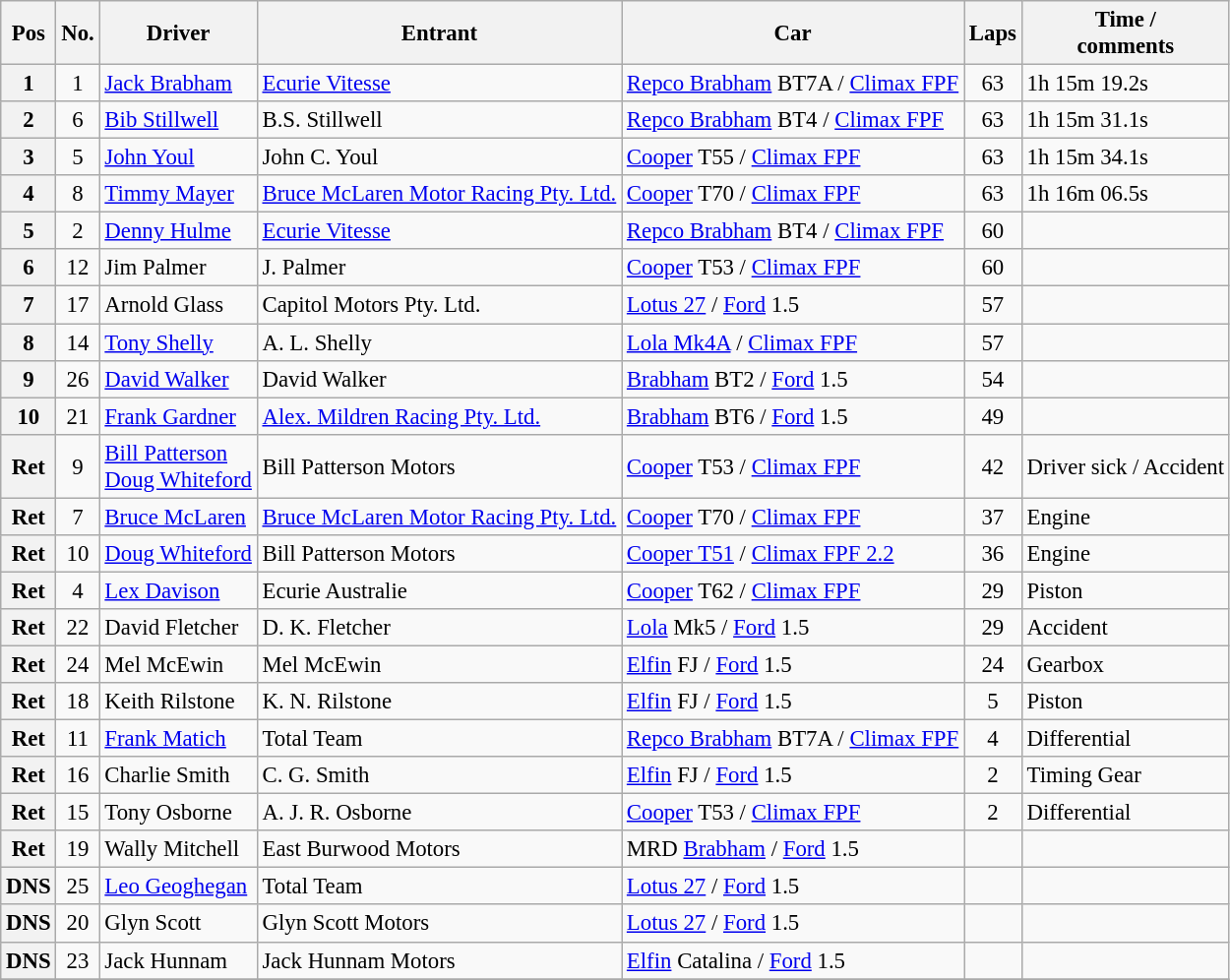<table class="wikitable" style="font-size: 95%;">
<tr>
<th>Pos</th>
<th>No.</th>
<th>Driver</th>
<th>Entrant</th>
<th>Car</th>
<th>Laps</th>
<th>Time / <br> comments</th>
</tr>
<tr>
<th>1</th>
<td align="center">1</td>
<td> <a href='#'>Jack Brabham</a></td>
<td><a href='#'>Ecurie Vitesse</a></td>
<td><a href='#'>Repco Brabham</a> BT7A / <a href='#'>Climax FPF</a></td>
<td align="center">63</td>
<td>1h 15m 19.2s</td>
</tr>
<tr>
<th>2</th>
<td align="center">6</td>
<td> <a href='#'>Bib Stillwell</a></td>
<td>B.S. Stillwell</td>
<td><a href='#'>Repco Brabham</a> BT4 / <a href='#'>Climax FPF</a></td>
<td align="center">63</td>
<td>1h 15m 31.1s</td>
</tr>
<tr>
<th>3</th>
<td align="center">5</td>
<td> <a href='#'>John Youl</a></td>
<td>John C. Youl</td>
<td><a href='#'>Cooper</a> T55 / <a href='#'>Climax FPF</a></td>
<td align="center">63</td>
<td>1h 15m 34.1s</td>
</tr>
<tr>
<th>4</th>
<td align="center">8</td>
<td> <a href='#'>Timmy Mayer</a></td>
<td><a href='#'>Bruce McLaren Motor Racing Pty. Ltd.</a></td>
<td><a href='#'>Cooper</a> T70 / <a href='#'>Climax FPF</a></td>
<td align="center">63</td>
<td>1h 16m 06.5s</td>
</tr>
<tr>
<th>5</th>
<td align="center">2</td>
<td> <a href='#'>Denny Hulme</a></td>
<td><a href='#'>Ecurie Vitesse</a></td>
<td><a href='#'>Repco Brabham</a> BT4 / <a href='#'>Climax FPF</a></td>
<td align="center">60</td>
<td></td>
</tr>
<tr>
<th>6</th>
<td align="center">12</td>
<td> Jim Palmer</td>
<td>J. Palmer</td>
<td><a href='#'>Cooper</a> T53 / <a href='#'>Climax FPF</a></td>
<td align="center">60</td>
<td></td>
</tr>
<tr>
<th>7</th>
<td align="center">17</td>
<td> Arnold Glass</td>
<td>Capitol Motors Pty. Ltd.</td>
<td><a href='#'>Lotus 27</a> / <a href='#'>Ford</a> 1.5</td>
<td align="center">57</td>
<td></td>
</tr>
<tr>
<th>8</th>
<td align="center">14</td>
<td> <a href='#'>Tony Shelly</a></td>
<td>A. L. Shelly</td>
<td><a href='#'>Lola Mk4A</a> / <a href='#'>Climax FPF</a></td>
<td align="center">57</td>
<td></td>
</tr>
<tr>
<th>9</th>
<td align="center">26</td>
<td> <a href='#'>David Walker</a></td>
<td>David Walker</td>
<td><a href='#'>Brabham</a> BT2 / <a href='#'>Ford</a> 1.5</td>
<td align="center">54</td>
<td></td>
</tr>
<tr>
<th>10</th>
<td align="center">21</td>
<td> <a href='#'>Frank Gardner</a></td>
<td><a href='#'>Alex. Mildren Racing Pty. Ltd.</a></td>
<td><a href='#'>Brabham</a> BT6 / <a href='#'>Ford</a> 1.5</td>
<td align="center">49</td>
<td></td>
</tr>
<tr>
<th>Ret</th>
<td align="center">9</td>
<td> <a href='#'>Bill Patterson</a><br> <a href='#'>Doug Whiteford</a></td>
<td>Bill Patterson Motors</td>
<td><a href='#'>Cooper</a> T53 / <a href='#'>Climax FPF</a></td>
<td align="center">42</td>
<td>Driver sick / Accident</td>
</tr>
<tr>
<th>Ret</th>
<td align="center">7</td>
<td> <a href='#'>Bruce McLaren</a></td>
<td><a href='#'>Bruce McLaren Motor Racing Pty. Ltd.</a></td>
<td><a href='#'>Cooper</a> T70 / <a href='#'>Climax FPF</a></td>
<td align="center">37</td>
<td>Engine</td>
</tr>
<tr>
<th>Ret</th>
<td align="center">10</td>
<td> <a href='#'>Doug Whiteford</a></td>
<td>Bill Patterson Motors</td>
<td><a href='#'>Cooper T51</a> / <a href='#'>Climax FPF 2.2</a></td>
<td align="center">36</td>
<td>Engine</td>
</tr>
<tr>
<th>Ret</th>
<td align="center">4</td>
<td> <a href='#'>Lex Davison</a></td>
<td>Ecurie Australie</td>
<td><a href='#'>Cooper</a> T62 / <a href='#'>Climax FPF</a></td>
<td align="center">29</td>
<td>Piston</td>
</tr>
<tr>
<th>Ret</th>
<td align="center">22</td>
<td> David Fletcher</td>
<td>D. K. Fletcher</td>
<td><a href='#'>Lola</a> Mk5 / <a href='#'>Ford</a> 1.5</td>
<td align="center">29</td>
<td>Accident</td>
</tr>
<tr>
<th>Ret</th>
<td align="center">24</td>
<td> Mel McEwin</td>
<td>Mel McEwin</td>
<td><a href='#'>Elfin</a> FJ / <a href='#'>Ford</a> 1.5</td>
<td align="center">24</td>
<td>Gearbox</td>
</tr>
<tr>
<th>Ret</th>
<td align="center">18</td>
<td> Keith Rilstone</td>
<td>K. N. Rilstone</td>
<td><a href='#'>Elfin</a> FJ / <a href='#'>Ford</a> 1.5</td>
<td align="center">5</td>
<td>Piston</td>
</tr>
<tr>
<th>Ret</th>
<td align="center">11</td>
<td> <a href='#'>Frank Matich</a></td>
<td>Total Team</td>
<td><a href='#'>Repco Brabham</a> BT7A / <a href='#'>Climax FPF</a></td>
<td align="center">4</td>
<td>Differential</td>
</tr>
<tr>
<th>Ret</th>
<td align="center">16</td>
<td> Charlie Smith</td>
<td>C. G. Smith</td>
<td><a href='#'>Elfin</a> FJ / <a href='#'>Ford</a> 1.5</td>
<td align="center">2</td>
<td>Timing Gear</td>
</tr>
<tr>
<th>Ret</th>
<td align="center">15</td>
<td> Tony Osborne</td>
<td>A. J. R. Osborne</td>
<td><a href='#'>Cooper</a> T53 / <a href='#'>Climax FPF</a></td>
<td align="center">2</td>
<td>Differential</td>
</tr>
<tr>
<th>Ret</th>
<td align="center">19</td>
<td> Wally Mitchell</td>
<td>East Burwood Motors</td>
<td>MRD <a href='#'>Brabham</a> / <a href='#'>Ford</a> 1.5</td>
<td align="center"></td>
<td></td>
</tr>
<tr>
<th>DNS</th>
<td align="center">25</td>
<td> <a href='#'>Leo Geoghegan</a></td>
<td>Total Team</td>
<td><a href='#'>Lotus 27</a> / <a href='#'>Ford</a> 1.5</td>
<td align="center"></td>
<td></td>
</tr>
<tr>
<th>DNS</th>
<td align="center">20</td>
<td> Glyn Scott</td>
<td>Glyn Scott Motors</td>
<td><a href='#'>Lotus 27</a> / <a href='#'>Ford</a> 1.5</td>
<td align="center"></td>
<td></td>
</tr>
<tr>
<th>DNS</th>
<td align="center">23</td>
<td> Jack Hunnam</td>
<td>Jack Hunnam Motors</td>
<td><a href='#'>Elfin</a> Catalina / <a href='#'>Ford</a> 1.5</td>
<td align="center"></td>
<td></td>
</tr>
<tr>
</tr>
</table>
